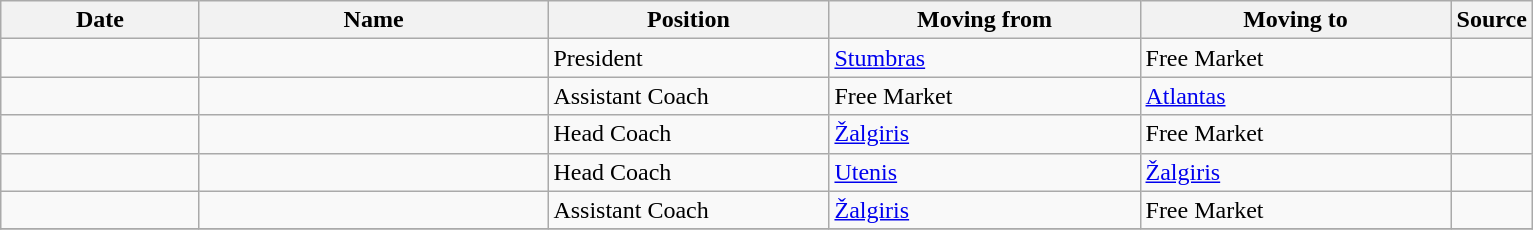<table class="wikitable sortable">
<tr>
<th style="width:125px;">Date</th>
<th style="width:225px;">Name</th>
<th style="width:180px;">Position</th>
<th style="width:200px;">Moving from</th>
<th style="width:200px;">Moving to</th>
<th style="width:20px;">Source</th>
</tr>
<tr>
<td align=center></td>
<td> <em></em></td>
<td>President</td>
<td><a href='#'>Stumbras</a></td>
<td>Free Market</td>
<td align=center></td>
</tr>
<tr>
<td align=center></td>
<td> <em></em></td>
<td>Assistant Coach</td>
<td>Free Market</td>
<td><a href='#'>Atlantas</a></td>
<td align=center></td>
</tr>
<tr>
<td align=center></td>
<td> <em></em></td>
<td>Head Coach</td>
<td><a href='#'>Žalgiris</a></td>
<td>Free Market</td>
<td align=center></td>
</tr>
<tr>
<td align=center></td>
<td> <em></em></td>
<td>Head Coach</td>
<td><a href='#'>Utenis</a></td>
<td><a href='#'>Žalgiris</a></td>
<td align=center></td>
</tr>
<tr>
<td align=center></td>
<td> <em></em></td>
<td>Assistant Coach</td>
<td><a href='#'>Žalgiris</a></td>
<td>Free Market</td>
<td align=center></td>
</tr>
<tr>
</tr>
</table>
